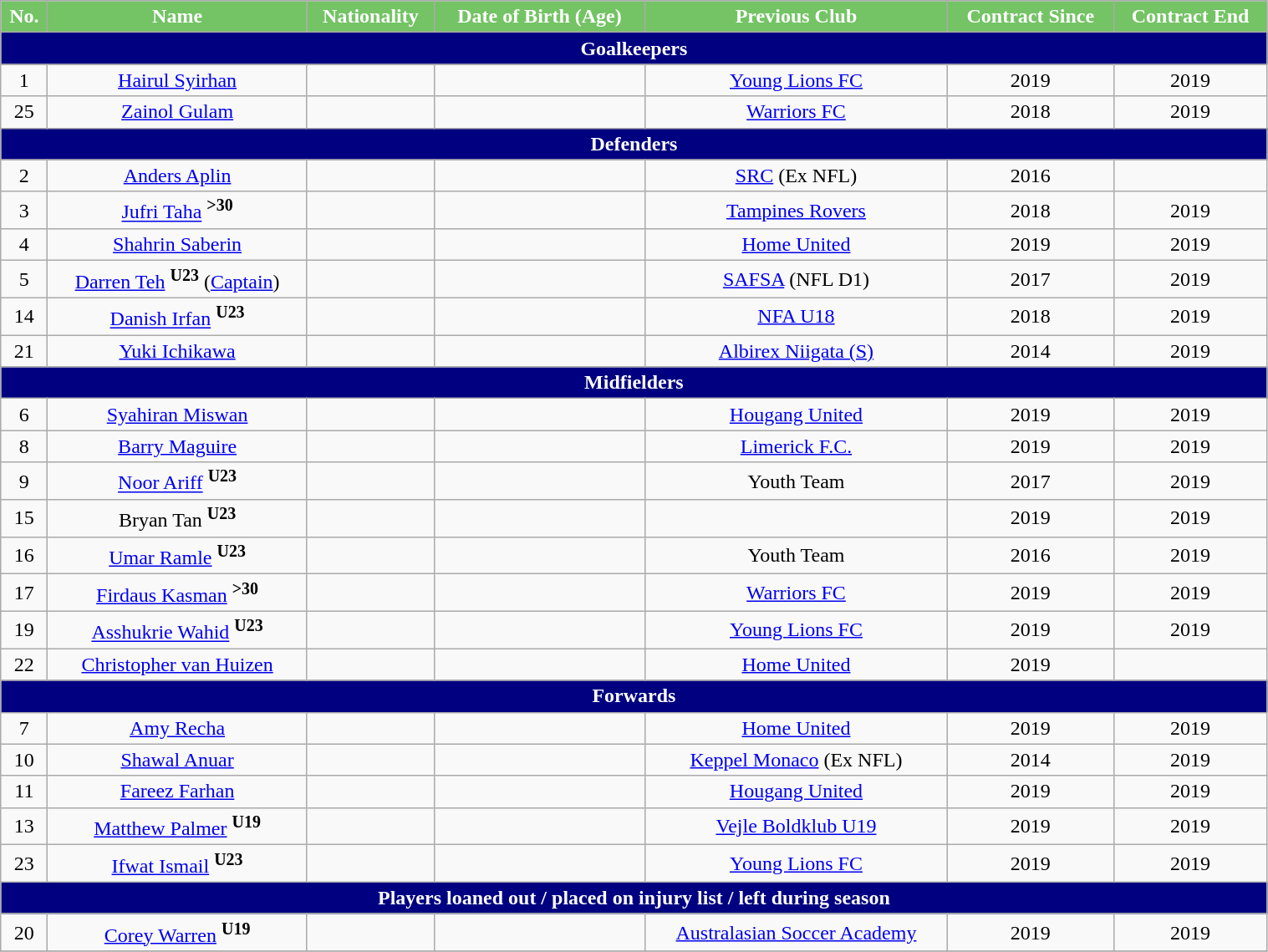<table class="wikitable" style="text-align:center; font-size:100%; width:80%;">
<tr>
<th style="background:#74C365; color:white; text-align:center;">No.</th>
<th style="background:#74C365; color:white; text-align:center;">Name</th>
<th style="background:#74C365; color:white; text-align:center;">Nationality</th>
<th style="background:#74C365; color:white; text-align:center;">Date of Birth (Age)</th>
<th style="background:#74C365; color:white; text-align:center;">Previous Club</th>
<th style="background:#74C365; color:white; text-align:center;">Contract Since</th>
<th style="background:#74C365; color:white; text-align:center;">Contract End</th>
</tr>
<tr>
<th colspan="8" style="background:navy; color:white; text-align:center;">Goalkeepers</th>
</tr>
<tr>
<td>1</td>
<td><a href='#'>Hairul Syirhan</a></td>
<td></td>
<td></td>
<td> <a href='#'>Young Lions FC</a></td>
<td>2019</td>
<td>2019</td>
</tr>
<tr>
<td>25</td>
<td><a href='#'>Zainol Gulam</a></td>
<td></td>
<td></td>
<td> <a href='#'>Warriors FC</a></td>
<td>2018</td>
<td>2019</td>
</tr>
<tr>
<th colspan="8" style="background:navy; color:white; text-align:center;">Defenders</th>
</tr>
<tr>
<td>2</td>
<td><a href='#'>Anders Aplin</a></td>
<td> </td>
<td></td>
<td><a href='#'>SRC</a> (Ex NFL)</td>
<td>2016</td>
<td></td>
</tr>
<tr>
<td>3</td>
<td><a href='#'>Jufri Taha</a> <sup><strong>>30</strong></sup></td>
<td></td>
<td></td>
<td> <a href='#'>Tampines Rovers</a></td>
<td>2018</td>
<td>2019</td>
</tr>
<tr>
<td>4</td>
<td><a href='#'>Shahrin Saberin</a></td>
<td></td>
<td></td>
<td> <a href='#'>Home United</a></td>
<td>2019</td>
<td>2019</td>
</tr>
<tr>
<td>5</td>
<td><a href='#'>Darren Teh</a> <sup><strong>U23</strong></sup> (<a href='#'>Captain</a>)</td>
<td></td>
<td></td>
<td> <a href='#'>SAFSA</a> (NFL D1)</td>
<td>2017</td>
<td>2019</td>
</tr>
<tr>
<td>14</td>
<td><a href='#'>Danish Irfan</a> <sup><strong>U23</strong></sup></td>
<td></td>
<td></td>
<td> <a href='#'>NFA U18</a></td>
<td>2018</td>
<td>2019</td>
</tr>
<tr>
<td>21</td>
<td><a href='#'>Yuki Ichikawa</a></td>
<td></td>
<td></td>
<td> <a href='#'>Albirex Niigata (S)</a></td>
<td>2014</td>
<td>2019</td>
</tr>
<tr>
<th colspan="8" style="background:navy; color:white; text-align:center;">Midfielders</th>
</tr>
<tr>
<td>6</td>
<td><a href='#'>Syahiran Miswan</a></td>
<td></td>
<td></td>
<td> <a href='#'>Hougang United</a></td>
<td>2019</td>
<td>2019</td>
</tr>
<tr>
<td>8</td>
<td><a href='#'>Barry Maguire</a></td>
<td></td>
<td></td>
<td> <a href='#'>Limerick F.C.</a></td>
<td>2019</td>
<td>2019</td>
</tr>
<tr>
<td>9</td>
<td><a href='#'>Noor Ariff</a> <sup><strong>U23</strong></sup></td>
<td></td>
<td></td>
<td>Youth Team</td>
<td>2017</td>
<td>2019</td>
</tr>
<tr>
<td>15</td>
<td>Bryan Tan <sup><strong>U23</strong></sup></td>
<td></td>
<td></td>
<td></td>
<td>2019</td>
<td>2019</td>
</tr>
<tr>
<td>16</td>
<td><a href='#'>Umar Ramle</a> <sup><strong>U23</strong></sup></td>
<td></td>
<td></td>
<td>Youth Team</td>
<td>2016</td>
<td>2019</td>
</tr>
<tr>
<td>17</td>
<td><a href='#'>Firdaus Kasman</a> <sup><strong>>30</strong></sup></td>
<td></td>
<td></td>
<td> <a href='#'>Warriors FC</a></td>
<td>2019</td>
<td>2019</td>
</tr>
<tr>
<td>19</td>
<td><a href='#'>Asshukrie Wahid</a> <sup><strong>U23</strong></sup></td>
<td></td>
<td></td>
<td> <a href='#'>Young Lions FC</a></td>
<td>2019</td>
<td>2019</td>
</tr>
<tr>
<td>22</td>
<td><a href='#'>Christopher van Huizen</a></td>
<td></td>
<td></td>
<td> <a href='#'>Home United</a></td>
<td>2019</td>
<td></td>
</tr>
<tr>
<th colspan="8" style="background:navy; color:white; text-align:center;">Forwards</th>
</tr>
<tr>
<td>7</td>
<td><a href='#'>Amy Recha</a></td>
<td> </td>
<td></td>
<td> <a href='#'>Home United</a></td>
<td>2019</td>
<td>2019</td>
</tr>
<tr>
<td>10</td>
<td><a href='#'>Shawal Anuar</a></td>
<td></td>
<td></td>
<td> <a href='#'>Keppel Monaco</a> (Ex NFL)</td>
<td>2014</td>
<td>2019</td>
</tr>
<tr>
<td>11</td>
<td><a href='#'>Fareez Farhan</a></td>
<td></td>
<td></td>
<td> <a href='#'>Hougang United</a></td>
<td>2019</td>
<td>2019</td>
</tr>
<tr>
<td>13</td>
<td><a href='#'>Matthew Palmer</a> <sup><strong>U19</strong></sup></td>
<td></td>
<td></td>
<td> <a href='#'>Vejle Boldklub U19</a></td>
<td>2019</td>
<td>2019</td>
</tr>
<tr>
<td>23</td>
<td><a href='#'>Ifwat Ismail</a> <sup><strong>U23</strong></sup></td>
<td></td>
<td></td>
<td> <a href='#'>Young Lions FC</a></td>
<td>2019</td>
<td>2019</td>
</tr>
<tr>
<th colspan="8" style="background:navy; color:white; text-align:center;">Players loaned out / placed on injury list / left during season</th>
</tr>
<tr>
<td>20</td>
<td><a href='#'>Corey Warren</a> <sup><strong>U19</strong></sup></td>
<td></td>
<td></td>
<td> <a href='#'>Australasian Soccer Academy</a></td>
<td>2019</td>
<td>2019</td>
</tr>
<tr>
</tr>
</table>
